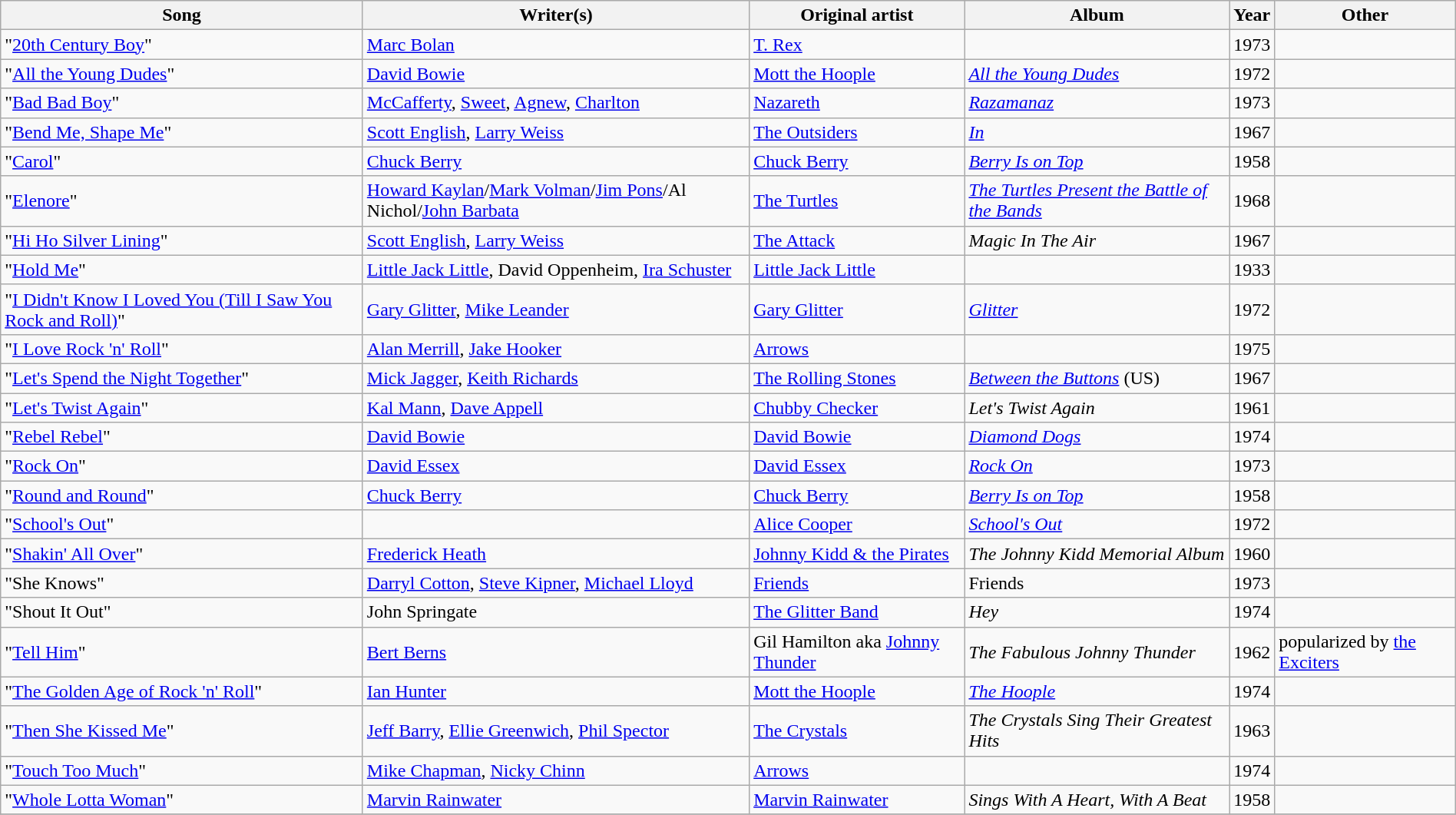<table class="wikitable sortable" style="margin:0.5em auto; clear: both; text-align: left; width:100%">
<tr>
<th>Song</th>
<th>Writer(s)</th>
<th>Original artist</th>
<th>Album</th>
<th>Year</th>
<th>Other</th>
</tr>
<tr>
<td>"<a href='#'>20th Century Boy</a>"</td>
<td><a href='#'>Marc Bolan</a></td>
<td><a href='#'>T. Rex</a></td>
<td></td>
<td>1973</td>
<td></td>
</tr>
<tr>
<td>"<a href='#'>All the Young Dudes</a>"</td>
<td><a href='#'>David Bowie</a></td>
<td><a href='#'>Mott the Hoople</a></td>
<td><em><a href='#'>All the Young Dudes</a></em></td>
<td>1972</td>
<td></td>
</tr>
<tr>
<td>"<a href='#'>Bad Bad Boy</a>"</td>
<td><a href='#'>McCafferty</a>, <a href='#'>Sweet</a>, <a href='#'>Agnew</a>, <a href='#'>Charlton</a></td>
<td><a href='#'>Nazareth</a></td>
<td><em><a href='#'>Razamanaz</a></em></td>
<td>1973</td>
<td></td>
</tr>
<tr>
<td>"<a href='#'>Bend Me, Shape Me</a>"</td>
<td><a href='#'>Scott English</a>, <a href='#'>Larry Weiss</a></td>
<td><a href='#'>The Outsiders</a></td>
<td><em><a href='#'>In</a></em></td>
<td>1967</td>
<td></td>
</tr>
<tr>
<td>"<a href='#'>Carol</a>"</td>
<td><a href='#'>Chuck Berry</a></td>
<td><a href='#'>Chuck Berry</a></td>
<td><em><a href='#'>Berry Is on Top</a></em></td>
<td>1958</td>
<td></td>
</tr>
<tr>
<td>"<a href='#'>Elenore</a>"</td>
<td><a href='#'>Howard Kaylan</a>/<a href='#'>Mark Volman</a>/<a href='#'>Jim Pons</a>/Al Nichol/<a href='#'>John Barbata</a></td>
<td><a href='#'>The Turtles</a></td>
<td><em><a href='#'>The Turtles Present the Battle of the Bands</a></em></td>
<td>1968</td>
<td></td>
</tr>
<tr>
<td>"<a href='#'>Hi Ho Silver Lining</a>"</td>
<td><a href='#'>Scott English</a>, <a href='#'>Larry Weiss</a></td>
<td><a href='#'>The Attack</a></td>
<td><em>Magic In The Air</em></td>
<td>1967</td>
<td></td>
</tr>
<tr>
<td>"<a href='#'>Hold Me</a>"</td>
<td><a href='#'>Little Jack Little</a>, David Oppenheim, <a href='#'>Ira Schuster</a></td>
<td><a href='#'>Little Jack Little</a></td>
<td></td>
<td>1933</td>
<td></td>
</tr>
<tr>
<td>"<a href='#'>I Didn't Know I Loved You (Till I Saw You Rock and Roll)</a>"</td>
<td><a href='#'>Gary Glitter</a>, <a href='#'>Mike Leander</a></td>
<td><a href='#'>Gary Glitter</a></td>
<td><em><a href='#'>Glitter</a></em></td>
<td>1972</td>
<td></td>
</tr>
<tr>
<td>"<a href='#'>I Love Rock 'n' Roll</a>"</td>
<td><a href='#'>Alan Merrill</a>, <a href='#'>Jake Hooker</a></td>
<td><a href='#'>Arrows</a></td>
<td></td>
<td>1975</td>
<td></td>
</tr>
<tr>
<td>"<a href='#'>Let's Spend the Night Together</a>"</td>
<td><a href='#'>Mick Jagger</a>, <a href='#'>Keith Richards</a></td>
<td><a href='#'>The Rolling Stones</a></td>
<td><em><a href='#'>Between the Buttons</a></em> (US)</td>
<td>1967</td>
<td></td>
</tr>
<tr>
<td>"<a href='#'>Let's Twist Again</a>"</td>
<td><a href='#'>Kal Mann</a>, <a href='#'>Dave Appell</a></td>
<td><a href='#'>Chubby Checker</a></td>
<td><em>Let's Twist Again</em></td>
<td>1961</td>
<td></td>
</tr>
<tr>
<td>"<a href='#'>Rebel Rebel</a>"</td>
<td><a href='#'>David Bowie</a></td>
<td><a href='#'>David Bowie</a></td>
<td><em><a href='#'>Diamond Dogs</a></em></td>
<td>1974</td>
<td></td>
</tr>
<tr>
<td>"<a href='#'>Rock On</a>"</td>
<td><a href='#'>David Essex</a></td>
<td><a href='#'>David Essex</a></td>
<td><em><a href='#'>Rock On</a></em></td>
<td>1973</td>
<td></td>
</tr>
<tr>
<td>"<a href='#'>Round and Round</a>"</td>
<td><a href='#'>Chuck Berry</a></td>
<td><a href='#'>Chuck Berry</a></td>
<td><em><a href='#'>Berry Is on Top</a></em></td>
<td>1958</td>
<td></td>
</tr>
<tr>
<td>"<a href='#'>School's Out</a>"</td>
<td></td>
<td><a href='#'>Alice Cooper</a></td>
<td><em><a href='#'>School's Out</a></em></td>
<td>1972</td>
<td></td>
</tr>
<tr>
<td>"<a href='#'>Shakin' All Over</a>"</td>
<td><a href='#'>Frederick Heath</a></td>
<td><a href='#'>Johnny Kidd & the Pirates</a></td>
<td><em>The Johnny Kidd Memorial Album</em></td>
<td>1960</td>
<td></td>
</tr>
<tr>
<td>"She Knows"</td>
<td><a href='#'>Darryl Cotton</a>, <a href='#'>Steve Kipner</a>, <a href='#'>Michael Lloyd</a></td>
<td><a href='#'>Friends</a></td>
<td>Friends</td>
<td>1973</td>
<td></td>
</tr>
<tr>
<td>"Shout It Out"</td>
<td>John Springate</td>
<td><a href='#'>The Glitter Band</a></td>
<td><em>Hey</em></td>
<td>1974</td>
<td></td>
</tr>
<tr>
<td>"<a href='#'>Tell Him</a>"</td>
<td><a href='#'>Bert Berns</a></td>
<td>Gil Hamilton aka <a href='#'>Johnny Thunder</a></td>
<td><em>The Fabulous Johnny Thunder</em></td>
<td>1962</td>
<td>popularized by <a href='#'>the Exciters</a></td>
</tr>
<tr>
<td>"<a href='#'>The Golden Age of Rock 'n' Roll</a>"</td>
<td><a href='#'>Ian Hunter</a></td>
<td><a href='#'>Mott the Hoople</a></td>
<td><em><a href='#'>The Hoople</a></em></td>
<td>1974</td>
<td></td>
</tr>
<tr>
<td>"<a href='#'>Then She Kissed Me</a>"</td>
<td><a href='#'>Jeff Barry</a>, <a href='#'>Ellie Greenwich</a>, <a href='#'>Phil Spector</a></td>
<td><a href='#'>The Crystals</a></td>
<td><em>The Crystals Sing Their Greatest Hits</em></td>
<td>1963</td>
<td></td>
</tr>
<tr>
<td>"<a href='#'>Touch Too Much</a>"</td>
<td><a href='#'>Mike Chapman</a>, <a href='#'>Nicky Chinn</a></td>
<td><a href='#'>Arrows</a></td>
<td></td>
<td>1974</td>
<td></td>
</tr>
<tr>
<td>"<a href='#'>Whole Lotta Woman</a>"</td>
<td><a href='#'>Marvin Rainwater</a></td>
<td><a href='#'>Marvin Rainwater</a></td>
<td><em>Sings With A Heart, With A Beat</em></td>
<td>1958</td>
<td></td>
</tr>
<tr>
</tr>
</table>
